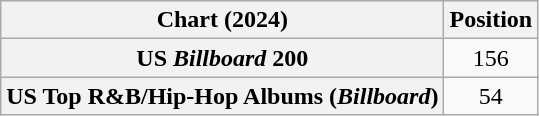<table class="wikitable sortable plainrowheaders" style="text-align:center">
<tr>
<th scope="col">Chart (2024)</th>
<th scope="col">Position</th>
</tr>
<tr>
<th scope="row">US <em>Billboard</em> 200</th>
<td>156</td>
</tr>
<tr>
<th scope="row">US Top R&B/Hip-Hop Albums (<em>Billboard</em>)</th>
<td>54</td>
</tr>
</table>
